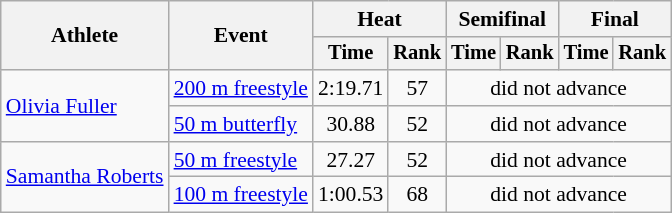<table class="wikitable" style="text-align:center; font-size:90%">
<tr>
<th rowspan="2">Athlete</th>
<th rowspan="2">Event</th>
<th colspan="2">Heat</th>
<th colspan="2">Semifinal</th>
<th colspan="2">Final</th>
</tr>
<tr style="font-size:95%">
<th>Time</th>
<th>Rank</th>
<th>Time</th>
<th>Rank</th>
<th>Time</th>
<th>Rank</th>
</tr>
<tr>
<td align=left rowspan=2><a href='#'>Olivia Fuller</a></td>
<td align=left><a href='#'>200 m freestyle</a></td>
<td>2:19.71</td>
<td>57</td>
<td colspan=4>did not advance</td>
</tr>
<tr>
<td align=left><a href='#'>50 m butterfly</a></td>
<td>30.88</td>
<td>52</td>
<td colspan=4>did not advance</td>
</tr>
<tr>
<td align=left rowspan=2><a href='#'>Samantha Roberts</a></td>
<td align=left><a href='#'>50 m freestyle</a></td>
<td>27.27</td>
<td>52</td>
<td colspan=4>did not advance</td>
</tr>
<tr>
<td align=left><a href='#'>100 m freestyle</a></td>
<td>1:00.53</td>
<td>68</td>
<td colspan=4>did not advance</td>
</tr>
</table>
